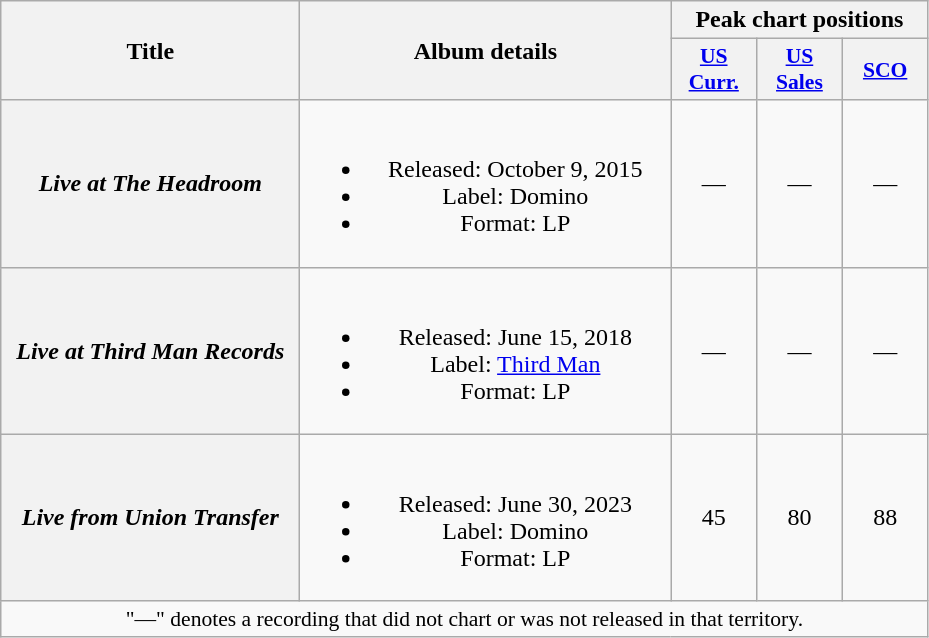<table class="wikitable plainrowheaders" style="text-align:center">
<tr>
<th rowspan="2" scope="col" style="width:12em;">Title</th>
<th rowspan="2" scope="col" style="width:15em;">Album details</th>
<th colspan="3"><strong>Peak chart positions</strong></th>
</tr>
<tr>
<th scope="col" style="width:3.5em;font-size:90%;"><a href='#'>US<br>Curr.</a><br></th>
<th scope="col" style="width:3.5em;font-size:90%;"><a href='#'>US<br>Sales</a><br></th>
<th scope="col" style="width:3.5em;font-size:90%;"><a href='#'>SCO</a><br></th>
</tr>
<tr>
<th scope="row"><em>Live at The Headroom</em></th>
<td><br><ul><li>Released: October 9, 2015</li><li>Label: Domino</li><li>Format: LP</li></ul></td>
<td>—</td>
<td>—</td>
<td>—</td>
</tr>
<tr>
<th scope="row"><em>Live at Third Man Records</em></th>
<td><br><ul><li>Released: June 15, 2018</li><li>Label: <a href='#'>Third Man</a></li><li>Format: LP</li></ul></td>
<td>—</td>
<td>—</td>
<td>—</td>
</tr>
<tr>
<th scope="row"><em>Live from Union Transfer</em></th>
<td><br><ul><li>Released: June 30, 2023</li><li>Label: Domino</li><li>Format: LP</li></ul></td>
<td>45</td>
<td>80</td>
<td>88</td>
</tr>
<tr>
<td colspan="5" style="font-size:90%">"—" denotes a recording that did not chart or was not released in that territory.</td>
</tr>
</table>
